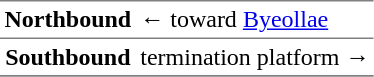<table border="1" cellspacing="0" cellpadding="3" frame="hsides" rules="rows">
<tr>
<th><span>Northbound</span></th>
<td>←  toward <a href='#'>Byeollae</a></td>
</tr>
<tr>
<th><span>Southbound</span></th>
<td>  termination platform →</td>
</tr>
<tr>
</tr>
</table>
